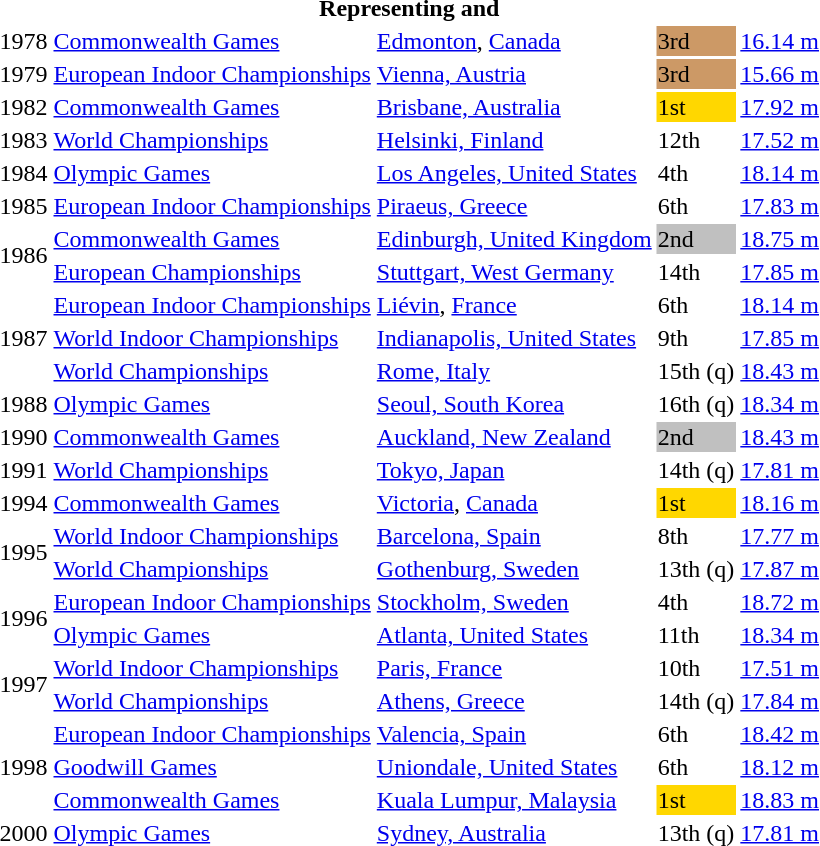<table>
<tr>
<th colspan="5">Representing  and </th>
</tr>
<tr>
<td>1978</td>
<td><a href='#'>Commonwealth Games</a></td>
<td><a href='#'>Edmonton</a>, <a href='#'>Canada</a></td>
<td style="background:#c96;">3rd</td>
<td><a href='#'>16.14 m</a></td>
</tr>
<tr>
<td>1979</td>
<td><a href='#'>European Indoor Championships</a></td>
<td><a href='#'>Vienna, Austria</a></td>
<td style="background:#c96;">3rd</td>
<td><a href='#'>15.66 m</a></td>
</tr>
<tr>
<td>1982</td>
<td><a href='#'>Commonwealth Games</a></td>
<td><a href='#'>Brisbane, Australia</a></td>
<td style="background:gold;">1st</td>
<td><a href='#'>17.92 m</a></td>
</tr>
<tr>
<td>1983</td>
<td><a href='#'>World Championships</a></td>
<td><a href='#'>Helsinki, Finland</a></td>
<td>12th</td>
<td><a href='#'>17.52 m</a></td>
</tr>
<tr>
<td>1984</td>
<td><a href='#'>Olympic Games</a></td>
<td><a href='#'>Los Angeles, United States</a></td>
<td>4th</td>
<td><a href='#'>18.14 m</a></td>
</tr>
<tr>
<td>1985</td>
<td><a href='#'>European Indoor Championships</a></td>
<td><a href='#'>Piraeus, Greece</a></td>
<td>6th</td>
<td><a href='#'>17.83 m</a></td>
</tr>
<tr>
<td rowspan=2>1986</td>
<td><a href='#'>Commonwealth Games</a></td>
<td><a href='#'>Edinburgh, United Kingdom</a></td>
<td style="background:silver;">2nd</td>
<td><a href='#'>18.75 m</a></td>
</tr>
<tr>
<td><a href='#'>European Championships</a></td>
<td><a href='#'>Stuttgart, West Germany</a></td>
<td>14th</td>
<td><a href='#'>17.85 m</a></td>
</tr>
<tr>
<td rowspan=3>1987</td>
<td><a href='#'>European Indoor Championships</a></td>
<td><a href='#'>Liévin</a>, <a href='#'>France</a></td>
<td>6th</td>
<td><a href='#'>18.14 m</a></td>
</tr>
<tr>
<td><a href='#'>World Indoor Championships</a></td>
<td><a href='#'>Indianapolis, United States</a></td>
<td>9th</td>
<td><a href='#'>17.85 m</a></td>
</tr>
<tr>
<td><a href='#'>World Championships</a></td>
<td><a href='#'>Rome, Italy</a></td>
<td>15th (q)</td>
<td><a href='#'>18.43 m</a></td>
</tr>
<tr>
<td>1988</td>
<td><a href='#'>Olympic Games</a></td>
<td><a href='#'>Seoul, South Korea</a></td>
<td>16th (q)</td>
<td><a href='#'>18.34 m</a></td>
</tr>
<tr>
<td>1990</td>
<td><a href='#'>Commonwealth Games</a></td>
<td><a href='#'>Auckland, New Zealand</a></td>
<td style="background:silver;">2nd</td>
<td><a href='#'>18.43 m</a></td>
</tr>
<tr>
<td>1991</td>
<td><a href='#'>World Championships</a></td>
<td><a href='#'>Tokyo, Japan</a></td>
<td>14th (q)</td>
<td><a href='#'>17.81 m</a></td>
</tr>
<tr>
<td>1994</td>
<td><a href='#'>Commonwealth Games</a></td>
<td><a href='#'>Victoria</a>, <a href='#'>Canada</a></td>
<td style="background:gold;">1st</td>
<td><a href='#'>18.16 m</a></td>
</tr>
<tr>
<td rowspan=2>1995</td>
<td><a href='#'>World Indoor Championships</a></td>
<td><a href='#'>Barcelona, Spain</a></td>
<td>8th</td>
<td><a href='#'>17.77 m</a></td>
</tr>
<tr>
<td><a href='#'>World Championships</a></td>
<td><a href='#'>Gothenburg, Sweden</a></td>
<td>13th (q)</td>
<td><a href='#'>17.87 m</a></td>
</tr>
<tr>
<td rowspan=2>1996</td>
<td><a href='#'>European Indoor Championships</a></td>
<td><a href='#'>Stockholm, Sweden</a></td>
<td>4th</td>
<td><a href='#'>18.72 m</a></td>
</tr>
<tr>
<td><a href='#'>Olympic Games</a></td>
<td><a href='#'>Atlanta, United States</a></td>
<td>11th</td>
<td><a href='#'>18.34 m</a></td>
</tr>
<tr>
<td rowspan=2>1997</td>
<td><a href='#'>World Indoor Championships</a></td>
<td><a href='#'>Paris, France</a></td>
<td>10th</td>
<td><a href='#'>17.51 m</a></td>
</tr>
<tr>
<td><a href='#'>World Championships</a></td>
<td><a href='#'>Athens, Greece</a></td>
<td>14th (q)</td>
<td><a href='#'>17.84 m</a></td>
</tr>
<tr>
<td rowspan=3>1998</td>
<td><a href='#'>European Indoor Championships</a></td>
<td><a href='#'>Valencia, Spain</a></td>
<td>6th</td>
<td><a href='#'>18.42 m</a></td>
</tr>
<tr>
<td><a href='#'>Goodwill Games</a></td>
<td><a href='#'>Uniondale, United States</a></td>
<td>6th</td>
<td><a href='#'>18.12 m</a></td>
</tr>
<tr>
<td><a href='#'>Commonwealth Games</a></td>
<td><a href='#'>Kuala Lumpur, Malaysia</a></td>
<td style="background:gold;">1st</td>
<td><a href='#'>18.83 m</a></td>
</tr>
<tr>
<td>2000</td>
<td><a href='#'>Olympic Games</a></td>
<td><a href='#'>Sydney, Australia</a></td>
<td>13th (q)</td>
<td><a href='#'>17.81 m</a></td>
</tr>
</table>
